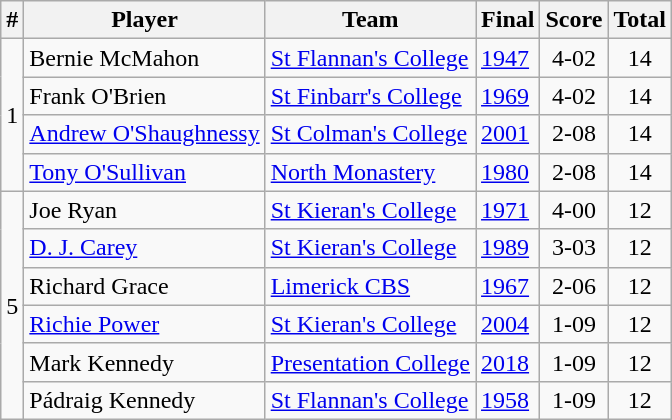<table class="wikitable" style="text-align:center;">
<tr>
<th>#</th>
<th>Player</th>
<th>Team</th>
<th>Final</th>
<th>Score</th>
<th>Total</th>
</tr>
<tr>
<td rowspan=4>1</td>
<td style="text-align:left;">Bernie McMahon</td>
<td style="text-align:left;"><a href='#'>St Flannan's College</a></td>
<td style="text-align:left;"><a href='#'>1947</a></td>
<td>4-02</td>
<td>14</td>
</tr>
<tr>
<td style="text-align:left;">Frank O'Brien</td>
<td style="text-align:left;"><a href='#'>St Finbarr's College</a></td>
<td style="text-align:left;"><a href='#'>1969</a></td>
<td>4-02</td>
<td>14</td>
</tr>
<tr>
<td style="text-align:left;"><a href='#'>Andrew O'Shaughnessy</a></td>
<td style="text-align:left;"><a href='#'>St Colman's College</a></td>
<td style="text-align:left;"><a href='#'>2001</a></td>
<td>2-08</td>
<td>14</td>
</tr>
<tr>
<td style="text-align:left;"><a href='#'>Tony O'Sullivan</a></td>
<td style="text-align:left;"><a href='#'>North Monastery</a></td>
<td style="text-align:left;"><a href='#'>1980</a></td>
<td>2-08</td>
<td>14</td>
</tr>
<tr>
<td rowspan=6>5</td>
<td style="text-align:left;">Joe Ryan</td>
<td style="text-align:left;"><a href='#'>St Kieran's College</a></td>
<td style="text-align:left;"><a href='#'>1971</a></td>
<td>4-00</td>
<td>12</td>
</tr>
<tr>
<td style="text-align:left;"><a href='#'>D. J. Carey</a></td>
<td style="text-align:left;"><a href='#'>St Kieran's College</a></td>
<td style="text-align:left;"><a href='#'>1989</a></td>
<td>3-03</td>
<td>12</td>
</tr>
<tr>
<td style="text-align:left;">Richard Grace</td>
<td style="text-align:left;"><a href='#'>Limerick CBS</a></td>
<td style="text-align:left;"><a href='#'>1967</a></td>
<td>2-06</td>
<td>12</td>
</tr>
<tr>
<td style="text-align:left;"><a href='#'>Richie Power</a></td>
<td style="text-align:left;"><a href='#'>St Kieran's College</a></td>
<td style="text-align:left;"><a href='#'>2004</a></td>
<td>1-09</td>
<td>12</td>
</tr>
<tr>
<td style="text-align:left;">Mark Kennedy</td>
<td style="text-align:left;"><a href='#'>Presentation College</a></td>
<td style="text-align:left;"><a href='#'>2018</a></td>
<td>1-09</td>
<td>12</td>
</tr>
<tr>
<td style="text-align:left;">Pádraig Kennedy</td>
<td style="text-align:left;"><a href='#'>St Flannan's College</a></td>
<td style="text-align:left;"><a href='#'>1958</a></td>
<td>1-09</td>
<td>12</td>
</tr>
</table>
